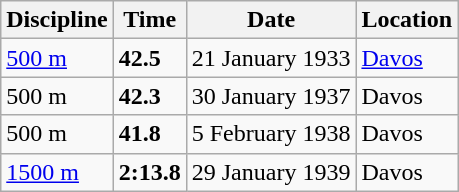<table class='wikitable'>
<tr>
<th>Discipline</th>
<th>Time</th>
<th>Date</th>
<th>Location</th>
</tr>
<tr>
<td><a href='#'>500 m</a></td>
<td><strong>42.5</strong></td>
<td>21 January 1933</td>
<td align=left><a href='#'>Davos</a></td>
</tr>
<tr>
<td>500 m</td>
<td><strong>42.3</strong></td>
<td>30 January 1937</td>
<td align=left>Davos</td>
</tr>
<tr>
<td>500 m</td>
<td><strong>41.8</strong></td>
<td>5 February 1938</td>
<td align=left>Davos</td>
</tr>
<tr>
<td><a href='#'>1500 m</a></td>
<td><strong>2:13.8</strong></td>
<td>29 January 1939</td>
<td align=left>Davos</td>
</tr>
</table>
